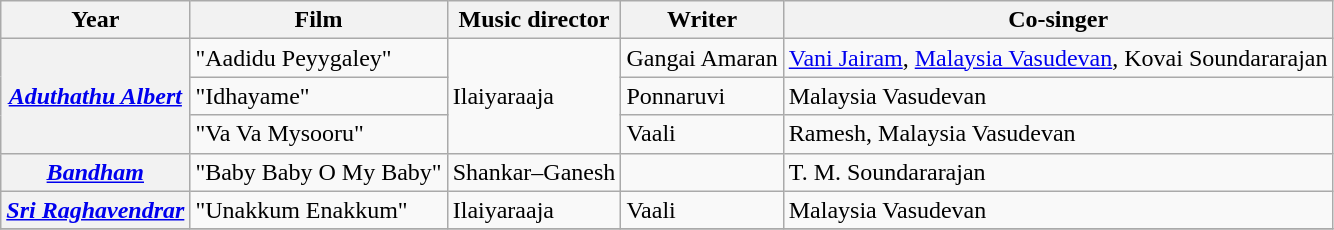<table class="wikitable sortable">
<tr>
<th>Year</th>
<th>Film</th>
<th>Music director</th>
<th>Writer</th>
<th>Co-singer</th>
</tr>
<tr>
<th Rowspan=3><em><a href='#'>Aduthathu Albert</a></em></th>
<td>"Aadidu Peyygaley"</td>
<td rowspan=3>Ilaiyaraaja</td>
<td>Gangai Amaran</td>
<td><a href='#'>Vani Jairam</a>, <a href='#'>Malaysia Vasudevan</a>, Kovai Soundararajan</td>
</tr>
<tr>
<td>"Idhayame"</td>
<td>Ponnaruvi</td>
<td>Malaysia Vasudevan</td>
</tr>
<tr>
<td>"Va Va Mysooru"</td>
<td>Vaali</td>
<td>Ramesh, Malaysia Vasudevan</td>
</tr>
<tr>
<th><em><a href='#'>Bandham</a></em></th>
<td>"Baby Baby O My Baby"</td>
<td>Shankar–Ganesh</td>
<td></td>
<td>T. M. Soundararajan</td>
</tr>
<tr>
<th><em><a href='#'>Sri Raghavendrar</a></em></th>
<td>"Unakkum Enakkum"</td>
<td>Ilaiyaraaja</td>
<td>Vaali</td>
<td>Malaysia Vasudevan</td>
</tr>
<tr>
</tr>
</table>
